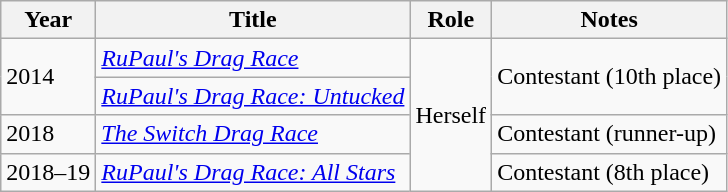<table class="wikitable plainrowheaders sortable">
<tr>
<th scope="col">Year</th>
<th scope="col">Title</th>
<th scope="col">Role</th>
<th scope="col">Notes</th>
</tr>
<tr>
<td rowspan="2">2014</td>
<td scope="row"><a href='#'><em>RuPaul's Drag Race</em></a></td>
<td rowspan=4>Herself</td>
<td rowspan="2">Contestant (10th place)</td>
</tr>
<tr>
<td scope="row"><em><a href='#'>RuPaul's Drag Race: Untucked</a></em></td>
</tr>
<tr>
<td>2018</td>
<td scope="row"><em><a href='#'>The Switch Drag Race</a></em></td>
<td>Contestant (runner-up)</td>
</tr>
<tr>
<td>2018–19</td>
<td scope="row"><a href='#'><em>RuPaul's Drag Race: All Stars</em></a></td>
<td>Contestant (8th place)</td>
</tr>
</table>
